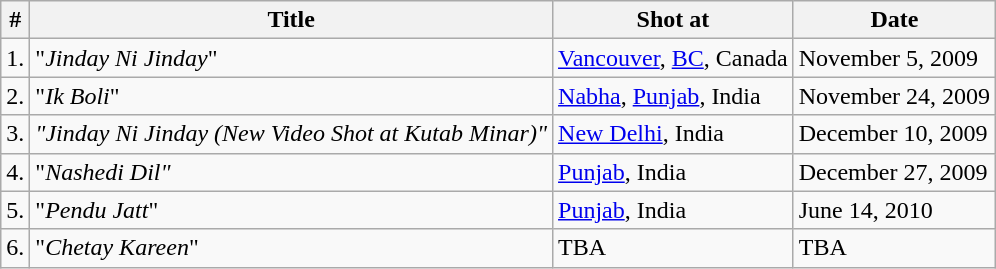<table class="wikitable">
<tr>
<th>#</th>
<th>Title</th>
<th>Shot at</th>
<th>Date</th>
</tr>
<tr>
<td>1.</td>
<td>"<em>Jinday Ni Jinday</em>"</td>
<td><a href='#'>Vancouver</a>, <a href='#'>BC</a>, Canada</td>
<td>November 5, 2009</td>
</tr>
<tr>
<td>2.</td>
<td>"<em>Ik Boli</em>"</td>
<td><a href='#'>Nabha</a>, <a href='#'>Punjab</a>, India</td>
<td>November 24, 2009</td>
</tr>
<tr>
<td>3.</td>
<td><em>"Jinday Ni Jinday (New Video Shot at Kutab Minar)"</em></td>
<td><a href='#'>New Delhi</a>, India</td>
<td>December 10, 2009</td>
</tr>
<tr>
<td>4.</td>
<td>"<em>Nashedi Dil"</em></td>
<td><a href='#'>Punjab</a>, India</td>
<td>December 27, 2009</td>
</tr>
<tr>
<td>5.</td>
<td>"<em>Pendu Jatt</em>"</td>
<td><a href='#'>Punjab</a>, India</td>
<td>June 14, 2010</td>
</tr>
<tr>
<td>6.</td>
<td>"<em>Chetay Kareen</em>"</td>
<td>TBA</td>
<td>TBA</td>
</tr>
</table>
